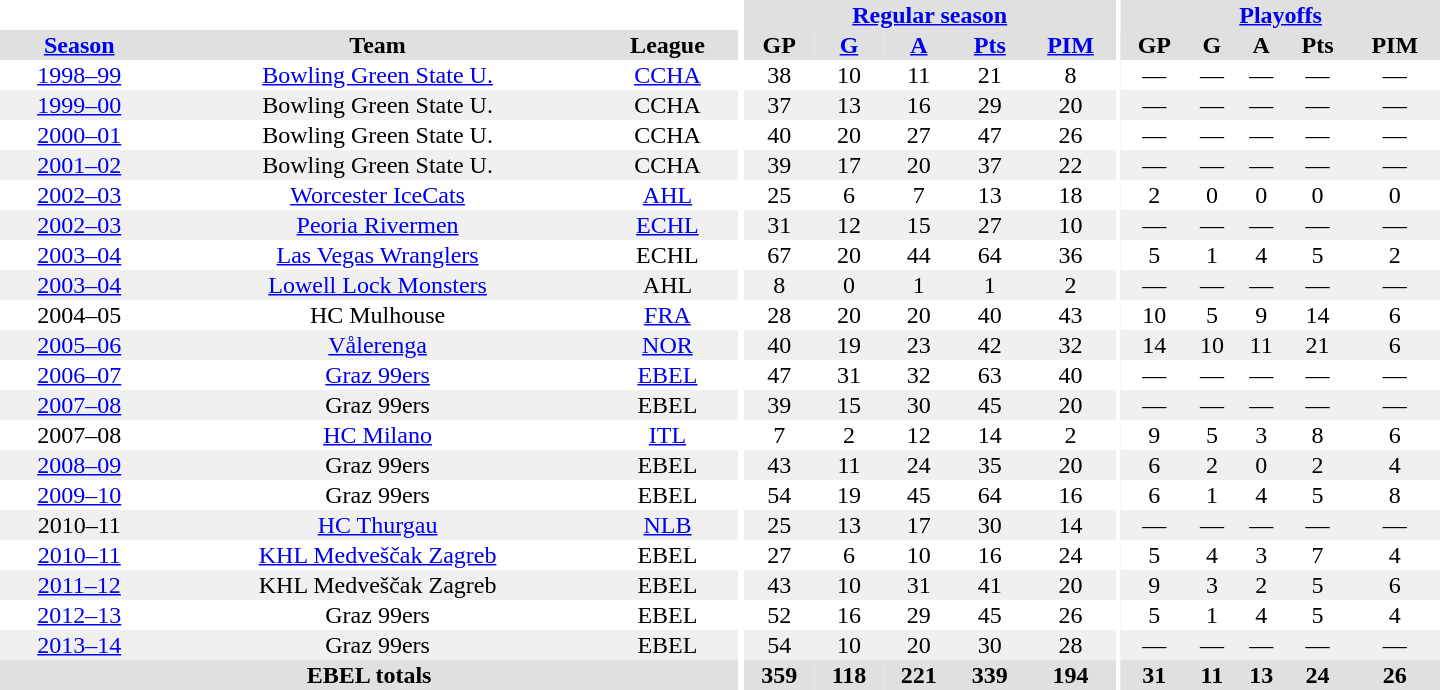<table border="0" cellpadding="1" cellspacing="0" style="text-align:center; width:60em">
<tr bgcolor="#e0e0e0">
<th colspan="3" bgcolor="#ffffff"></th>
<th rowspan="99" bgcolor="#ffffff"></th>
<th colspan="5"><a href='#'>Regular season</a></th>
<th rowspan="99" bgcolor="#ffffff"></th>
<th colspan="5"><a href='#'>Playoffs</a></th>
</tr>
<tr bgcolor="#e0e0e0">
<th><a href='#'>Season</a></th>
<th>Team</th>
<th>League</th>
<th>GP</th>
<th><a href='#'>G</a></th>
<th><a href='#'>A</a></th>
<th><a href='#'>Pts</a></th>
<th><a href='#'>PIM</a></th>
<th>GP</th>
<th>G</th>
<th>A</th>
<th>Pts</th>
<th>PIM</th>
</tr>
<tr ALIGN="center">
<td><a href='#'>1998–99</a></td>
<td><a href='#'>Bowling Green State U.</a></td>
<td><a href='#'>CCHA</a></td>
<td>38</td>
<td>10</td>
<td>11</td>
<td>21</td>
<td>8</td>
<td>—</td>
<td>—</td>
<td>—</td>
<td>—</td>
<td>—</td>
</tr>
<tr ALIGN="center" bgcolor="#f0f0f0">
<td><a href='#'>1999–00</a></td>
<td>Bowling Green State U.</td>
<td>CCHA</td>
<td>37</td>
<td>13</td>
<td>16</td>
<td>29</td>
<td>20</td>
<td>—</td>
<td>—</td>
<td>—</td>
<td>—</td>
<td>—</td>
</tr>
<tr ALIGN="center">
<td><a href='#'>2000–01</a></td>
<td>Bowling Green State U.</td>
<td>CCHA</td>
<td>40</td>
<td>20</td>
<td>27</td>
<td>47</td>
<td>26</td>
<td>—</td>
<td>—</td>
<td>—</td>
<td>—</td>
<td>—</td>
</tr>
<tr ALIGN="center" bgcolor="#f0f0f0">
<td><a href='#'>2001–02</a></td>
<td>Bowling Green State U.</td>
<td>CCHA</td>
<td>39</td>
<td>17</td>
<td>20</td>
<td>37</td>
<td>22</td>
<td>—</td>
<td>—</td>
<td>—</td>
<td>—</td>
<td>—</td>
</tr>
<tr ALIGN="center">
<td><a href='#'>2002–03</a></td>
<td><a href='#'>Worcester IceCats</a></td>
<td><a href='#'>AHL</a></td>
<td>25</td>
<td>6</td>
<td>7</td>
<td>13</td>
<td>18</td>
<td>2</td>
<td>0</td>
<td>0</td>
<td>0</td>
<td>0</td>
</tr>
<tr ALIGN="center" bgcolor="#f0f0f0">
<td><a href='#'>2002–03</a></td>
<td><a href='#'>Peoria Rivermen</a></td>
<td><a href='#'>ECHL</a></td>
<td>31</td>
<td>12</td>
<td>15</td>
<td>27</td>
<td>10</td>
<td>—</td>
<td>—</td>
<td>—</td>
<td>—</td>
<td>—</td>
</tr>
<tr ALIGN="center">
<td><a href='#'>2003–04</a></td>
<td><a href='#'>Las Vegas Wranglers</a></td>
<td>ECHL</td>
<td>67</td>
<td>20</td>
<td>44</td>
<td>64</td>
<td>36</td>
<td>5</td>
<td>1</td>
<td>4</td>
<td>5</td>
<td>2</td>
</tr>
<tr ALIGN="center" bgcolor="#f0f0f0">
<td><a href='#'>2003–04</a></td>
<td><a href='#'>Lowell Lock Monsters</a></td>
<td>AHL</td>
<td>8</td>
<td>0</td>
<td>1</td>
<td>1</td>
<td>2</td>
<td>—</td>
<td>—</td>
<td>—</td>
<td>—</td>
<td>—</td>
</tr>
<tr ALIGN="center">
<td>2004–05</td>
<td>HC Mulhouse</td>
<td><a href='#'>FRA</a></td>
<td>28</td>
<td>20</td>
<td>20</td>
<td>40</td>
<td>43</td>
<td>10</td>
<td>5</td>
<td>9</td>
<td>14</td>
<td>6</td>
</tr>
<tr ALIGN="center" bgcolor="#f0f0f0">
<td><a href='#'>2005–06</a></td>
<td><a href='#'>Vålerenga</a></td>
<td><a href='#'>NOR</a></td>
<td>40</td>
<td>19</td>
<td>23</td>
<td>42</td>
<td>32</td>
<td>14</td>
<td>10</td>
<td>11</td>
<td>21</td>
<td>6</td>
</tr>
<tr ALIGN="center">
<td><a href='#'>2006–07</a></td>
<td><a href='#'>Graz 99ers</a></td>
<td><a href='#'>EBEL</a></td>
<td>47</td>
<td>31</td>
<td>32</td>
<td>63</td>
<td>40</td>
<td>—</td>
<td>—</td>
<td>—</td>
<td>—</td>
<td>—</td>
</tr>
<tr ALIGN="center" bgcolor="#f0f0f0">
<td><a href='#'>2007–08</a></td>
<td>Graz 99ers</td>
<td>EBEL</td>
<td>39</td>
<td>15</td>
<td>30</td>
<td>45</td>
<td>20</td>
<td>—</td>
<td>—</td>
<td>—</td>
<td>—</td>
<td>—</td>
</tr>
<tr ALIGN="center">
<td>2007–08</td>
<td><a href='#'>HC Milano</a></td>
<td><a href='#'>ITL</a></td>
<td>7</td>
<td>2</td>
<td>12</td>
<td>14</td>
<td>2</td>
<td>9</td>
<td>5</td>
<td>3</td>
<td>8</td>
<td>6</td>
</tr>
<tr ALIGN="center" bgcolor="#f0f0f0">
<td><a href='#'>2008–09</a></td>
<td>Graz 99ers</td>
<td>EBEL</td>
<td>43</td>
<td>11</td>
<td>24</td>
<td>35</td>
<td>20</td>
<td>6</td>
<td>2</td>
<td>0</td>
<td>2</td>
<td>4</td>
</tr>
<tr ALIGN="center">
<td><a href='#'>2009–10</a></td>
<td>Graz 99ers</td>
<td>EBEL</td>
<td>54</td>
<td>19</td>
<td>45</td>
<td>64</td>
<td>16</td>
<td>6</td>
<td>1</td>
<td>4</td>
<td>5</td>
<td>8</td>
</tr>
<tr ALIGN="center" bgcolor="#f0f0f0">
<td>2010–11</td>
<td><a href='#'>HC Thurgau</a></td>
<td><a href='#'>NLB</a></td>
<td>25</td>
<td>13</td>
<td>17</td>
<td>30</td>
<td>14</td>
<td>—</td>
<td>—</td>
<td>—</td>
<td>—</td>
<td>—</td>
</tr>
<tr ALIGN="center">
<td><a href='#'>2010–11</a></td>
<td><a href='#'>KHL Medveščak Zagreb</a></td>
<td>EBEL</td>
<td>27</td>
<td>6</td>
<td>10</td>
<td>16</td>
<td>24</td>
<td>5</td>
<td>4</td>
<td>3</td>
<td>7</td>
<td>4</td>
</tr>
<tr ALIGN="center" bgcolor="#f0f0f0">
<td><a href='#'>2011–12</a></td>
<td>KHL Medveščak Zagreb</td>
<td>EBEL</td>
<td>43</td>
<td>10</td>
<td>31</td>
<td>41</td>
<td>20</td>
<td>9</td>
<td>3</td>
<td>2</td>
<td>5</td>
<td>6</td>
</tr>
<tr ALIGN="center">
<td><a href='#'>2012–13</a></td>
<td>Graz 99ers</td>
<td>EBEL</td>
<td>52</td>
<td>16</td>
<td>29</td>
<td>45</td>
<td>26</td>
<td>5</td>
<td>1</td>
<td>4</td>
<td>5</td>
<td>4</td>
</tr>
<tr ALIGN="center" bgcolor="#f0f0f0">
<td><a href='#'>2013–14</a></td>
<td>Graz 99ers</td>
<td>EBEL</td>
<td>54</td>
<td>10</td>
<td>20</td>
<td>30</td>
<td>28</td>
<td>—</td>
<td>—</td>
<td>—</td>
<td>—</td>
<td>—</td>
</tr>
<tr bgcolor="#e0e0e0">
<th colspan="3">EBEL totals</th>
<th>359</th>
<th>118</th>
<th>221</th>
<th>339</th>
<th>194</th>
<th>31</th>
<th>11</th>
<th>13</th>
<th>24</th>
<th>26</th>
</tr>
</table>
